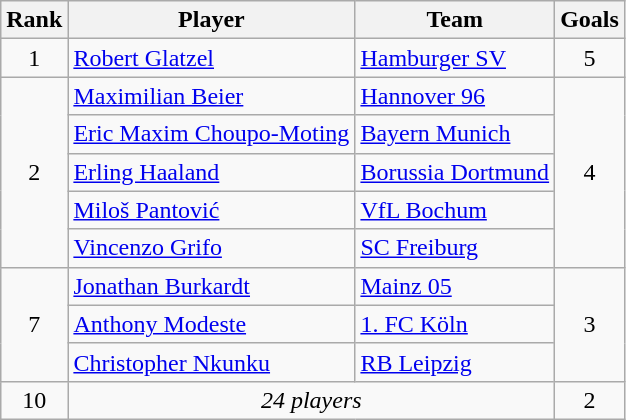<table class="wikitable" style="text-align:center;">
<tr>
<th>Rank</th>
<th>Player</th>
<th>Team</th>
<th>Goals</th>
</tr>
<tr>
<td>1</td>
<td style="text-align:left;"> <a href='#'>Robert Glatzel</a></td>
<td style="text-align:left;"><a href='#'>Hamburger SV</a></td>
<td>5</td>
</tr>
<tr>
<td rowspan="5">2</td>
<td style="text-align:left;"> <a href='#'>Maximilian Beier</a></td>
<td style="text-align:left;"><a href='#'>Hannover 96</a></td>
<td rowspan="5">4</td>
</tr>
<tr>
<td style="text-align:left;"> <a href='#'>Eric Maxim Choupo-Moting</a></td>
<td style="text-align:left;"><a href='#'>Bayern Munich</a></td>
</tr>
<tr>
<td style="text-align:left;"> <a href='#'>Erling Haaland</a></td>
<td style="text-align:left;"><a href='#'>Borussia Dortmund</a></td>
</tr>
<tr>
<td style="text-align:left;"> <a href='#'>Miloš Pantović</a></td>
<td style="text-align:left;"><a href='#'>VfL Bochum</a></td>
</tr>
<tr>
<td style="text-align:left;"> <a href='#'>Vincenzo Grifo</a></td>
<td style="text-align:left;"><a href='#'>SC Freiburg</a></td>
</tr>
<tr>
<td rowspan="3">7</td>
<td style="text-align:left;"> <a href='#'>Jonathan Burkardt</a></td>
<td style="text-align:left;"><a href='#'>Mainz 05</a></td>
<td rowspan="3">3</td>
</tr>
<tr>
<td style="text-align:left;"> <a href='#'>Anthony Modeste</a></td>
<td style="text-align:left;"><a href='#'>1. FC Köln</a></td>
</tr>
<tr>
<td style="text-align:left;"> <a href='#'>Christopher Nkunku</a></td>
<td style="text-align:left;"><a href='#'>RB Leipzig</a></td>
</tr>
<tr>
<td>10</td>
<td colspan="2" style="text-align:center"><em>24 players</em></td>
<td>2</td>
</tr>
</table>
